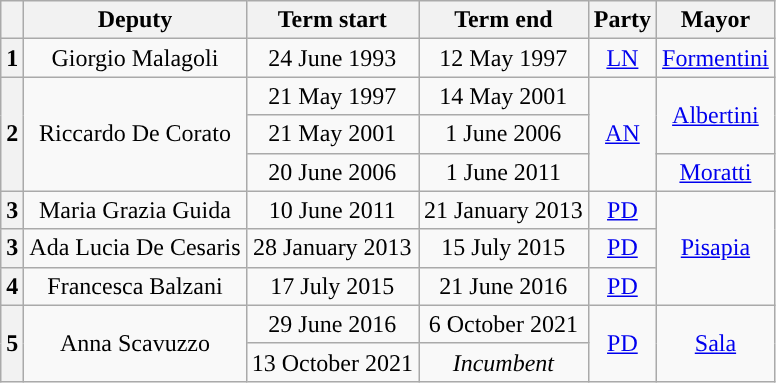<table class="wikitable" style="text-align: center;">
<tr>
<th class=unsortable> </th>
<th>Deputy</th>
<th>Term start</th>
<th>Term end</th>
<th>Party</th>
<th>Mayor</th>
</tr>
<tr>
<th style="background:">1</th>
<td>Giorgio Malagoli</td>
<td>24 June 1993</td>
<td>12 May 1997</td>
<td><a href='#'>LN</a></td>
<td><a href='#'>Formentini</a></td>
</tr>
<tr>
<th rowspan=3 style="background:">2</th>
<td rowspan=3>Riccardo De Corato</td>
<td>21 May 1997</td>
<td>14 May 2001</td>
<td rowspan=3><a href='#'>AN</a></td>
<td rowspan=2><a href='#'>Albertini</a></td>
</tr>
<tr>
<td>21 May 2001</td>
<td>1 June 2006</td>
</tr>
<tr>
<td>20 June 2006</td>
<td>1 June 2011</td>
<td><a href='#'>Moratti</a></td>
</tr>
<tr>
<th style="background:">3</th>
<td>Maria Grazia Guida</td>
<td>10 June 2011</td>
<td>21 January 2013</td>
<td><a href='#'>PD</a></td>
<td rowspan=3><a href='#'>Pisapia</a></td>
</tr>
<tr>
<th style="background:">3</th>
<td>Ada Lucia De Cesaris</td>
<td>28 January 2013</td>
<td>15 July 2015</td>
<td><a href='#'>PD</a></td>
</tr>
<tr>
<th style="background:">4</th>
<td>Francesca Balzani</td>
<td>17 July 2015</td>
<td>21 June 2016</td>
<td><a href='#'>PD</a></td>
</tr>
<tr>
<th rowspan=2 style="background:">5</th>
<td rowspan=2>Anna Scavuzzo</td>
<td>29 June 2016</td>
<td>6 October 2021</td>
<td rowspan=2><a href='#'>PD</a></td>
<td rowspan=2><a href='#'>Sala</a></td>
</tr>
<tr>
<td>13 October 2021</td>
<td><em>Incumbent</em></td>
</tr>
</table>
